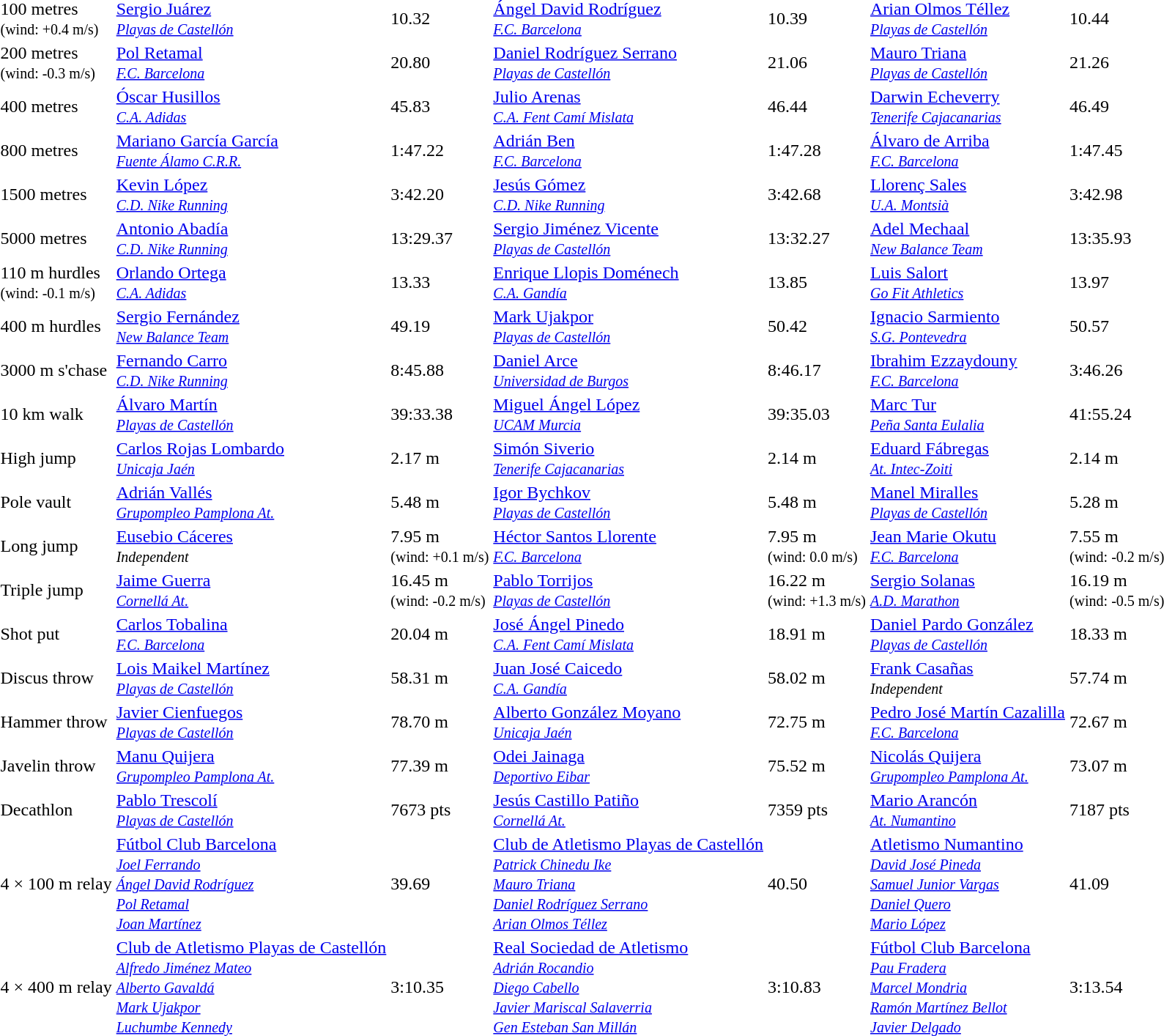<table>
<tr>
<td>100 metres<br><small>(wind: +0.4 m/s)</small></td>
<td><a href='#'>Sergio Juárez</a><br><small><a href='#'><em>Playas de Castellón</em></a></small></td>
<td>10.32 </td>
<td><a href='#'>Ángel David Rodríguez</a><br><small><a href='#'><em>F.C. Barcelona</em></a></small></td>
<td>10.39</td>
<td><a href='#'>Arian Olmos Téllez</a><br><small><a href='#'><em>Playas de Castellón</em></a></small></td>
<td>10.44</td>
</tr>
<tr>
<td>200 metres<br><small>(wind: -0.3 m/s)</small></td>
<td><a href='#'>Pol Retamal</a><br><small><a href='#'><em>F.C. Barcelona</em></a></small></td>
<td>20.80</td>
<td><a href='#'>Daniel Rodríguez Serrano</a><br><small><a href='#'><em>Playas de Castellón</em></a></small></td>
<td>21.06</td>
<td><a href='#'>Mauro Triana</a><br><small><a href='#'><em>Playas de Castellón</em></a></small></td>
<td>21.26</td>
</tr>
<tr>
<td>400 metres</td>
<td><a href='#'>Óscar Husillos</a><br><small><em><a href='#'>C.A. Adidas</a></em></small></td>
<td>45.83</td>
<td><a href='#'>Julio Arenas</a><br><small><a href='#'><em>C.A. Fent Camí Mislata</em></a></small></td>
<td>46.44</td>
<td><a href='#'>Darwin Echeverry</a><br><small><em><a href='#'>Tenerife Cajacanarias</a></em></small></td>
<td>46.49</td>
</tr>
<tr>
<td>800 metres</td>
<td><a href='#'>Mariano García García</a><br><small><em><a href='#'>Fuente Álamo C.R.R.</a></em></small></td>
<td>1:47.22</td>
<td><a href='#'>Adrián Ben</a><br><small><a href='#'><em>F.C. Barcelona</em></a></small></td>
<td>1:47.28</td>
<td><a href='#'>Álvaro de Arriba</a><br><small><a href='#'><em>F.C. Barcelona</em></a></small></td>
<td>1:47.45</td>
</tr>
<tr>
<td>1500 metres</td>
<td><a href='#'>Kevin López</a><br><small><em><a href='#'>C.D. Nike Running</a></em></small></td>
<td>3:42.20</td>
<td><a href='#'>Jesús Gómez</a><br><small><em><a href='#'>C.D. Nike Running</a></em></small></td>
<td>3:42.68</td>
<td><a href='#'>Llorenç Sales</a><br><small><em><a href='#'>U.A. Montsià</a></em></small></td>
<td>3:42.98</td>
</tr>
<tr>
<td>5000 metres</td>
<td><a href='#'>Antonio Abadía</a><br><small><a href='#'><em>C.D. Nike Running</em></a></small></td>
<td>13:29.37</td>
<td><a href='#'>Sergio Jiménez Vicente</a><br><small><a href='#'><em>Playas de Castellón</em></a></small></td>
<td>13:32.27</td>
<td><a href='#'>Adel Mechaal</a><br><small><em><a href='#'>New Balance Team</a></em></small></td>
<td>13:35.93</td>
</tr>
<tr>
<td>110 m hurdles<br><small>(wind: -0.1 m/s)</small></td>
<td><a href='#'>Orlando Ortega</a><br><small><em><a href='#'>C.A. Adidas</a></em></small></td>
<td>13.33</td>
<td><a href='#'>Enrique Llopis Doménech</a><br><small><a href='#'><em>C.A. Gandía</em></a></small></td>
<td>13.85</td>
<td><a href='#'>Luis Salort</a><br><small><a href='#'><em>Go Fit Athletics</em></a></small></td>
<td>13.97 </td>
</tr>
<tr>
<td>400 m hurdles</td>
<td><a href='#'>Sergio Fernández</a><br><small><em><a href='#'>New Balance Team</a></em></small></td>
<td>49.19</td>
<td><a href='#'>Mark Ujakpor</a><br><small><a href='#'><em>Playas de Castellón</em></a></small></td>
<td>50.42</td>
<td><a href='#'>Ignacio Sarmiento</a><br><small><em><a href='#'>S.G. Pontevedra</a></em></small></td>
<td>50.57 </td>
</tr>
<tr>
<td>3000 m s'chase</td>
<td><a href='#'>Fernando Carro</a><br><small><em><a href='#'>C.D. Nike Running</a></em></small></td>
<td>8:45.88</td>
<td><a href='#'>Daniel Arce</a><br><small><a href='#'><em>Universidad de Burgos</em></a></small></td>
<td>8:46.17</td>
<td><a href='#'>Ibrahim Ezzaydouny</a><br><small><a href='#'><em>F.C. Barcelona</em></a></small></td>
<td>3:46.26</td>
</tr>
<tr>
<td>10 km walk</td>
<td><a href='#'>Álvaro Martín</a><br><small><a href='#'><em>Playas de Castellón</em></a></small></td>
<td>39:33.38</td>
<td><a href='#'>Miguel Ángel López</a><br><small><a href='#'><em>UCAM Murcia</em></a></small></td>
<td>39:35.03</td>
<td><a href='#'>Marc Tur</a><br><small><em><a href='#'>Peña Santa Eulalia</a></em></small></td>
<td>41:55.24</td>
</tr>
<tr>
<td>High jump</td>
<td><a href='#'>Carlos Rojas Lombardo</a><br><small><em><a href='#'>Unicaja Jaén</a></em></small></td>
<td>2.17 m</td>
<td><a href='#'>Simón Siverio</a><br><small><em><a href='#'>Tenerife Cajacanarias</a></em></small></td>
<td>2.14 m</td>
<td><a href='#'>Eduard Fábregas</a><br><small><em><a href='#'>At. Intec-Zoiti</a></em></small></td>
<td>2.14 m</td>
</tr>
<tr>
<td>Pole vault</td>
<td><a href='#'>Adrián Vallés</a><br><small><a href='#'><em>Grupompleo Pamplona At.</em></a></small></td>
<td>5.48 m</td>
<td><a href='#'>Igor Bychkov</a><br><small><a href='#'><em>Playas de Castellón</em></a></small></td>
<td>5.48 m</td>
<td><a href='#'>Manel Miralles</a><br><small><a href='#'><em>Playas de Castellón</em></a></small></td>
<td>5.28 m</td>
</tr>
<tr>
<td>Long jump</td>
<td><a href='#'>Eusebio Cáceres</a><br><small><em>Independent</em></small></td>
<td>7.95 m<br><small>(wind: +0.1 m/s)</small></td>
<td><a href='#'>Héctor Santos Llorente</a><br><small><a href='#'><em>F.C. Barcelona</em></a></small></td>
<td>7.95 m<br><small>(wind: 0.0 m/s)</small></td>
<td><a href='#'>Jean Marie Okutu</a><br><small><a href='#'><em>F.C. Barcelona</em></a></small></td>
<td>7.55 m<br><small>(wind: -0.2 m/s)</small></td>
</tr>
<tr>
<td>Triple jump</td>
<td><a href='#'>Jaime Guerra</a><br><small><a href='#'><em>Cornellá At.</em></a></small></td>
<td>16.45 m <br><small>(wind: -0.2 m/s)</small></td>
<td><a href='#'>Pablo Torrijos</a><br><small><a href='#'><em>Playas de Castellón</em></a></small></td>
<td>16.22 m<br><small>(wind: +1.3 m/s)</small></td>
<td><a href='#'>Sergio Solanas</a><br><small><a href='#'><em>A.D. Marathon</em></a></small></td>
<td>16.19 m<br><small>(wind: -0.5 m/s)</small></td>
</tr>
<tr>
<td>Shot put</td>
<td><a href='#'>Carlos Tobalina</a><br><small><a href='#'><em>F.C. Barcelona</em></a></small></td>
<td>20.04 m</td>
<td><a href='#'>José Ángel Pinedo</a><br><small><a href='#'><em>C.A. Fent Camí Mislata</em></a></small></td>
<td>18.91 m</td>
<td><a href='#'>Daniel Pardo González</a><br><small><a href='#'><em>Playas de Castellón</em></a></small></td>
<td>18.33 m</td>
</tr>
<tr>
<td>Discus throw</td>
<td><a href='#'>Lois Maikel Martínez</a><br><small><a href='#'><em>Playas de Castellón</em></a></small></td>
<td>58.31 m</td>
<td><a href='#'>Juan José Caicedo</a><br><small><a href='#'><em>C.A. Gandía</em></a></small></td>
<td>58.02 m</td>
<td><a href='#'>Frank Casañas</a><br><small><em>Independent</em></small></td>
<td>57.74 m</td>
</tr>
<tr>
<td>Hammer throw</td>
<td><a href='#'>Javier Cienfuegos</a><br><small><a href='#'><em>Playas de Castellón</em></a></small></td>
<td>78.70 m </td>
<td><a href='#'>Alberto González Moyano</a><br><small><em><a href='#'>Unicaja Jaén</a></em></small></td>
<td>72.75 m</td>
<td><a href='#'>Pedro José Martín Cazalilla</a><br><small><a href='#'><em>F.C. Barcelona</em></a></small></td>
<td>72.67 m</td>
</tr>
<tr>
<td>Javelin throw</td>
<td><a href='#'>Manu Quijera</a><br><small><a href='#'><em>Grupompleo Pamplona At.</em></a></small></td>
<td>77.39 m</td>
<td><a href='#'>Odei Jainaga</a><br><small><em><a href='#'>Deportivo Eibar</a></em></small></td>
<td>75.52 m</td>
<td><a href='#'>Nicolás Quijera</a><br><small><a href='#'><em>Grupompleo Pamplona At.</em></a></small></td>
<td>73.07 m</td>
</tr>
<tr>
<td>Decathlon</td>
<td><a href='#'>Pablo Trescolí</a><br><small><a href='#'><em>Playas de Castellón</em></a></small></td>
<td>7673 pts</td>
<td><a href='#'>Jesús Castillo Patiño</a><br><small><a href='#'><em>Cornellá At.</em></a></small></td>
<td>7359 pts</td>
<td><a href='#'>Mario Arancón</a><br><small><a href='#'><em>At. Numantino</em></a></small></td>
<td>7187 pts</td>
</tr>
<tr>
<td>4 × 100 m relay</td>
<td><a href='#'>Fútbol Club Barcelona</a><br><small><em><a href='#'>Joel Ferrando</a><br><a href='#'>Ángel David Rodríguez</a><br><a href='#'>Pol Retamal</a><br><a href='#'>Joan Martínez</a></em></small></td>
<td>39.69</td>
<td><a href='#'>Club de Atletismo Playas de Castellón</a><br><small><em><a href='#'>Patrick Chinedu Ike</a><br><a href='#'>Mauro Triana</a><br><a href='#'>Daniel Rodríguez Serrano</a><br><a href='#'>Arian Olmos Téllez</a></em></small></td>
<td>40.50</td>
<td><a href='#'>Atletismo Numantino</a><br><small><em><a href='#'>David José Pineda</a><br><a href='#'>Samuel Junior Vargas</a><br><a href='#'>Daniel Quero</a><br><a href='#'>Mario López</a></em></small></td>
<td>41.09</td>
</tr>
<tr>
<td>4 × 400 m relay</td>
<td><a href='#'>Club de Atletismo Playas de Castellón</a><br><small><em><a href='#'>Alfredo Jiménez Mateo</a><br><a href='#'>Alberto Gavaldá</a><br><a href='#'>Mark Ujakpor</a><br><a href='#'>Luchumbe Kennedy</a></em></small></td>
<td>3:10.35</td>
<td><a href='#'>Real Sociedad de Atletismo</a><br><small><em><a href='#'>Adrián Rocandio</a><br><a href='#'>Diego Cabello</a><br><a href='#'>Javier Mariscal Salaverria</a><br><a href='#'>Gen Esteban San Millán</a></em></small></td>
<td>3:10.83</td>
<td><a href='#'>Fútbol Club Barcelona</a><br><small><em><a href='#'>Pau Fradera</a><br><a href='#'>Marcel Mondria</a><br><a href='#'>Ramón Martínez Bellot</a><br><a href='#'>Javier Delgado</a></em></small></td>
<td>3:13.54</td>
</tr>
</table>
